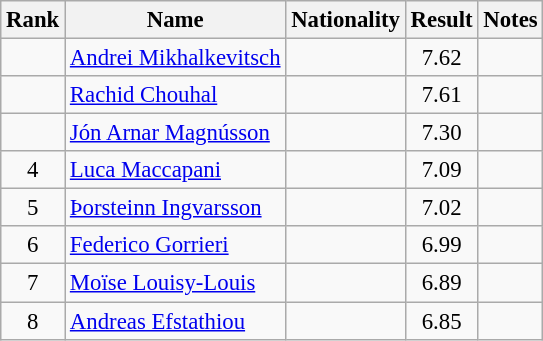<table class="wikitable sortable" style="text-align:center; font-size:95%">
<tr>
<th>Rank</th>
<th>Name</th>
<th>Nationality</th>
<th>Result</th>
<th>Notes</th>
</tr>
<tr>
<td></td>
<td align=left><a href='#'>Andrei Mikhalkevitsch</a></td>
<td align=left></td>
<td>7.62</td>
<td></td>
</tr>
<tr>
<td></td>
<td align=left><a href='#'>Rachid Chouhal</a></td>
<td align=left></td>
<td>7.61</td>
<td></td>
</tr>
<tr>
<td></td>
<td align=left><a href='#'>Jón Arnar Magnússon</a></td>
<td align=left></td>
<td>7.30</td>
<td></td>
</tr>
<tr>
<td>4</td>
<td align=left><a href='#'>Luca Maccapani</a></td>
<td align=left></td>
<td>7.09</td>
<td></td>
</tr>
<tr>
<td>5</td>
<td align=left><a href='#'>Þorsteinn Ingvarsson</a></td>
<td align=left></td>
<td>7.02</td>
<td></td>
</tr>
<tr>
<td>6</td>
<td align=left><a href='#'>Federico Gorrieri</a></td>
<td align=left></td>
<td>6.99</td>
<td></td>
</tr>
<tr>
<td>7</td>
<td align=left><a href='#'>Moïse Louisy-Louis</a></td>
<td align=left></td>
<td>6.89</td>
<td></td>
</tr>
<tr>
<td>8</td>
<td align=left><a href='#'>Andreas Efstathiou</a></td>
<td align=left></td>
<td>6.85</td>
<td></td>
</tr>
</table>
